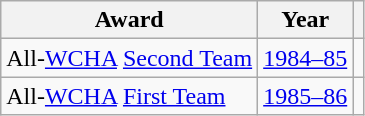<table class="wikitable">
<tr>
<th>Award</th>
<th>Year</th>
<th></th>
</tr>
<tr>
<td>All-<a href='#'>WCHA</a> <a href='#'>Second Team</a></td>
<td><a href='#'>1984–85</a></td>
<td></td>
</tr>
<tr>
<td>All-<a href='#'>WCHA</a> <a href='#'>First Team</a></td>
<td><a href='#'>1985–86</a></td>
<td></td>
</tr>
</table>
